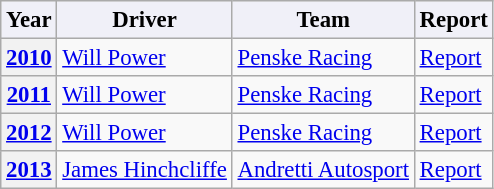<table class="wikitable" style=" font-size:95%;">
<tr>
<th style="background-color:#F0F0F8;">Year</th>
<th style="background-color:#F0F0F8;">Driver</th>
<th style="background-color:#F0F0F8;">Team</th>
<th style="background-color:#F0F0F8;">Report</th>
</tr>
<tr>
<th><a href='#'>2010</a></th>
<td> <a href='#'>Will Power</a></td>
<td><a href='#'>Penske Racing</a></td>
<td><a href='#'>Report</a></td>
</tr>
<tr>
<th><a href='#'>2011</a></th>
<td> <a href='#'>Will Power</a></td>
<td><a href='#'>Penske Racing</a></td>
<td><a href='#'>Report</a></td>
</tr>
<tr>
<th><a href='#'>2012</a></th>
<td> <a href='#'>Will Power</a></td>
<td><a href='#'>Penske Racing</a></td>
<td><a href='#'>Report</a></td>
</tr>
<tr>
<th><a href='#'>2013</a></th>
<td> <a href='#'>James Hinchcliffe</a></td>
<td><a href='#'>Andretti Autosport</a></td>
<td><a href='#'>Report</a></td>
</tr>
</table>
